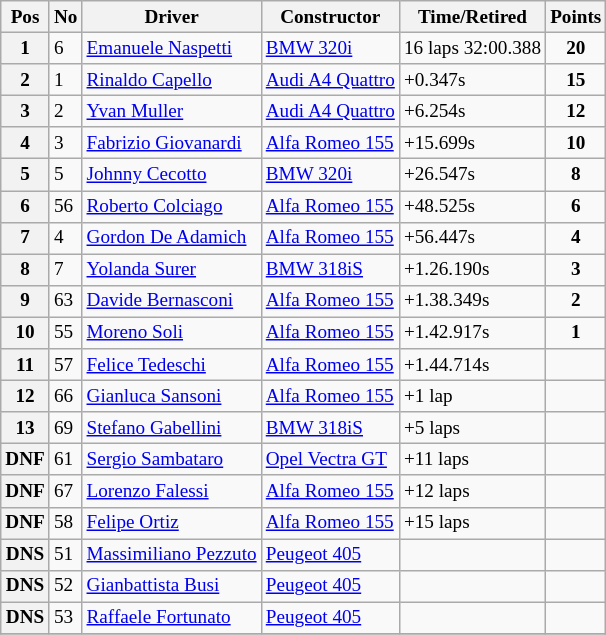<table class="wikitable" style="font-size: 80%;">
<tr>
<th>Pos</th>
<th>No</th>
<th>Driver</th>
<th>Constructor</th>
<th>Time/Retired</th>
<th>Points</th>
</tr>
<tr>
<th>1</th>
<td>6</td>
<td> <a href='#'>Emanuele Naspetti</a></td>
<td><a href='#'>BMW 320i</a></td>
<td>16 laps 32:00.388</td>
<td align=center><strong>20</strong></td>
</tr>
<tr>
<th>2</th>
<td>1</td>
<td> <a href='#'>Rinaldo Capello</a></td>
<td><a href='#'>Audi A4 Quattro</a></td>
<td>+0.347s</td>
<td align=center><strong>15</strong></td>
</tr>
<tr>
<th>3</th>
<td>2</td>
<td> <a href='#'>Yvan Muller</a></td>
<td><a href='#'>Audi A4 Quattro</a></td>
<td>+6.254s</td>
<td align=center><strong>12</strong></td>
</tr>
<tr>
<th>4</th>
<td>3</td>
<td> <a href='#'>Fabrizio Giovanardi</a></td>
<td><a href='#'>Alfa Romeo 155</a></td>
<td>+15.699s</td>
<td align=center><strong>10</strong></td>
</tr>
<tr>
<th>5</th>
<td>5</td>
<td> <a href='#'>Johnny Cecotto</a></td>
<td><a href='#'>BMW 320i</a></td>
<td>+26.547s</td>
<td align=center><strong>8</strong></td>
</tr>
<tr>
<th>6</th>
<td>56</td>
<td> <a href='#'>Roberto Colciago</a></td>
<td><a href='#'>Alfa Romeo 155</a></td>
<td>+48.525s</td>
<td align=center><strong>6</strong></td>
</tr>
<tr>
<th>7</th>
<td>4</td>
<td> <a href='#'>Gordon De Adamich</a></td>
<td><a href='#'>Alfa Romeo 155</a></td>
<td>+56.447s</td>
<td align=center><strong>4</strong></td>
</tr>
<tr>
<th>8</th>
<td>7</td>
<td> <a href='#'>Yolanda Surer</a></td>
<td><a href='#'>BMW 318iS</a></td>
<td>+1.26.190s</td>
<td align=center><strong>3</strong></td>
</tr>
<tr>
<th>9</th>
<td>63</td>
<td> <a href='#'>Davide Bernasconi</a></td>
<td><a href='#'>Alfa Romeo 155</a></td>
<td>+1.38.349s</td>
<td align=center><strong>2</strong></td>
</tr>
<tr>
<th>10</th>
<td>55</td>
<td> <a href='#'>Moreno Soli</a></td>
<td><a href='#'>Alfa Romeo 155</a></td>
<td>+1.42.917s</td>
<td align=center><strong>1</strong></td>
</tr>
<tr>
<th>11</th>
<td>57</td>
<td> <a href='#'>Felice Tedeschi</a></td>
<td><a href='#'>Alfa Romeo 155</a></td>
<td>+1.44.714s</td>
<td></td>
</tr>
<tr>
<th>12</th>
<td>66</td>
<td> <a href='#'>Gianluca Sansoni</a></td>
<td><a href='#'>Alfa Romeo 155</a></td>
<td>+1 lap</td>
<td></td>
</tr>
<tr>
<th>13</th>
<td>69</td>
<td> <a href='#'>Stefano Gabellini</a></td>
<td><a href='#'>BMW 318iS</a></td>
<td>+5 laps</td>
<td></td>
</tr>
<tr>
<th>DNF</th>
<td>61</td>
<td> <a href='#'>Sergio Sambataro</a></td>
<td><a href='#'> Opel Vectra GT</a></td>
<td>+11 laps</td>
<td></td>
</tr>
<tr>
<th>DNF</th>
<td>67</td>
<td> <a href='#'>Lorenzo Falessi</a></td>
<td><a href='#'>Alfa Romeo 155</a></td>
<td>+12 laps</td>
<td></td>
</tr>
<tr>
<th>DNF</th>
<td>58</td>
<td> <a href='#'>Felipe Ortiz</a></td>
<td><a href='#'>Alfa Romeo 155</a></td>
<td>+15 laps</td>
<td></td>
</tr>
<tr>
<th>DNS</th>
<td>51</td>
<td> <a href='#'>Massimiliano Pezzuto</a></td>
<td><a href='#'>Peugeot 405</a></td>
<td></td>
<td></td>
</tr>
<tr>
<th>DNS</th>
<td>52</td>
<td> <a href='#'>Gianbattista Busi</a></td>
<td><a href='#'>Peugeot 405</a></td>
<td></td>
<td></td>
</tr>
<tr>
<th>DNS</th>
<td>53</td>
<td> <a href='#'>Raffaele Fortunato</a></td>
<td><a href='#'>Peugeot 405</a></td>
<td></td>
<td></td>
</tr>
<tr>
</tr>
</table>
